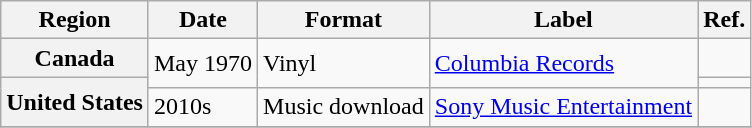<table class="wikitable plainrowheaders">
<tr>
<th scope="col">Region</th>
<th scope="col">Date</th>
<th scope="col">Format</th>
<th scope="col">Label</th>
<th scope="col">Ref.</th>
</tr>
<tr>
<th scope="row">Canada</th>
<td rowspan="2">May 1970</td>
<td rowspan="2">Vinyl</td>
<td rowspan="2"><a href='#'>Columbia Records</a></td>
<td></td>
</tr>
<tr>
<th scope="row" rowspan="2">United States</th>
<td></td>
</tr>
<tr>
<td>2010s</td>
<td>Music download</td>
<td><a href='#'>Sony Music Entertainment</a></td>
<td></td>
</tr>
<tr>
</tr>
</table>
